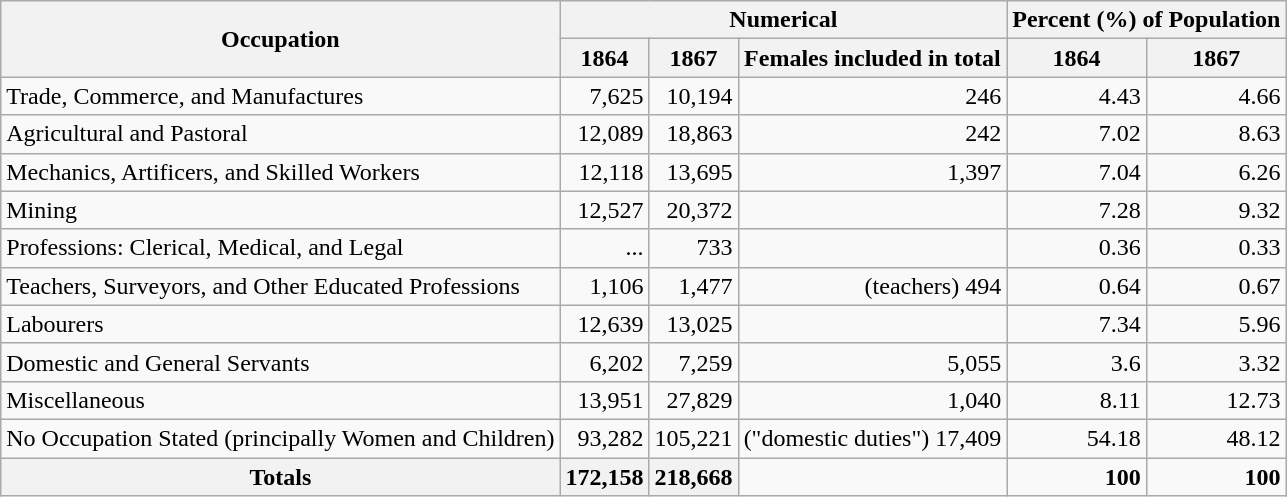<table class="wikitable" style="text-align:right">
<tr>
<th colspan="1" rowspan="2">Occupation</th>
<th colspan="3" rowspan="1">Numerical</th>
<th colspan="2" rowspan="1">Percent (%) of Population</th>
</tr>
<tr>
<th>1864</th>
<th>1867</th>
<th>Females included in total</th>
<th>1864</th>
<th>1867</th>
</tr>
<tr>
<td align="left">Trade, Commerce, and Manufactures</td>
<td>7,625</td>
<td>10,194</td>
<td>246</td>
<td>4.43</td>
<td>4.66</td>
</tr>
<tr>
<td align="left">Agricultural and Pastoral</td>
<td>12,089</td>
<td>18,863</td>
<td>242</td>
<td>7.02</td>
<td>8.63</td>
</tr>
<tr>
<td align="left">Mechanics, Artificers, and Skilled Workers</td>
<td>12,118</td>
<td>13,695</td>
<td>1,397</td>
<td>7.04</td>
<td>6.26</td>
</tr>
<tr>
<td align="left">Mining</td>
<td>12,527</td>
<td>20,372</td>
<td></td>
<td>7.28</td>
<td>9.32</td>
</tr>
<tr>
<td align="left">Professions: Clerical, Medical, and Legal</td>
<td>...</td>
<td>733</td>
<td></td>
<td>0.36</td>
<td>0.33</td>
</tr>
<tr>
<td align="left">Teachers, Surveyors, and Other Educated Professions</td>
<td>1,106</td>
<td>1,477</td>
<td>(teachers) 494</td>
<td>0.64</td>
<td>0.67</td>
</tr>
<tr>
<td align="left">Labourers</td>
<td>12,639</td>
<td>13,025</td>
<td></td>
<td>7.34</td>
<td>5.96</td>
</tr>
<tr>
<td align="left">Domestic and General Servants</td>
<td>6,202</td>
<td>7,259</td>
<td>5,055</td>
<td>3.6</td>
<td>3.32</td>
</tr>
<tr>
<td align="left">Miscellaneous</td>
<td>13,951</td>
<td>27,829</td>
<td>1,040</td>
<td>8.11</td>
<td>12.73</td>
</tr>
<tr>
<td align="left">No Occupation Stated (principally Women and Children)</td>
<td>93,282</td>
<td>105,221</td>
<td>("domestic duties") 17,409</td>
<td>54.18</td>
<td>48.12</td>
</tr>
<tr>
<th>Totals</th>
<th>172,158</th>
<th>218,668</th>
<td></td>
<td><strong>100</strong></td>
<td><strong>100</strong></td>
</tr>
</table>
